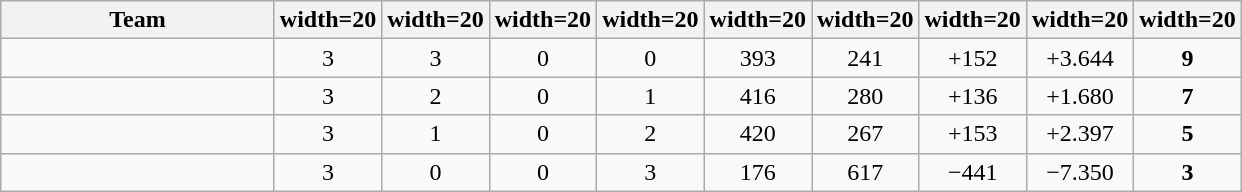<table class="wikitable" border="1" style="text-align:center;">
<tr>
<th width=175>Team</th>
<th>width=20</th>
<th>width=20</th>
<th>width=20</th>
<th>width=20</th>
<th>width=20</th>
<th>width=20</th>
<th>width=20</th>
<th>width=20</th>
<th>width=20</th>
</tr>
<tr>
<td align=left></td>
<td>3</td>
<td>3</td>
<td>0</td>
<td>0</td>
<td>393</td>
<td>241</td>
<td>+152</td>
<td>+3.644</td>
<td><strong>9</strong></td>
</tr>
<tr>
<td align=left></td>
<td>3</td>
<td>2</td>
<td>0</td>
<td>1</td>
<td>416</td>
<td>280</td>
<td>+136</td>
<td>+1.680</td>
<td><strong>7</strong></td>
</tr>
<tr>
<td align=left></td>
<td>3</td>
<td>1</td>
<td>0</td>
<td>2</td>
<td>420</td>
<td>267</td>
<td>+153</td>
<td>+2.397</td>
<td><strong>5</strong></td>
</tr>
<tr>
<td align=left></td>
<td>3</td>
<td>0</td>
<td>0</td>
<td>3</td>
<td>176</td>
<td>617</td>
<td>−441</td>
<td>−7.350</td>
<td><strong>3</strong></td>
</tr>
</table>
